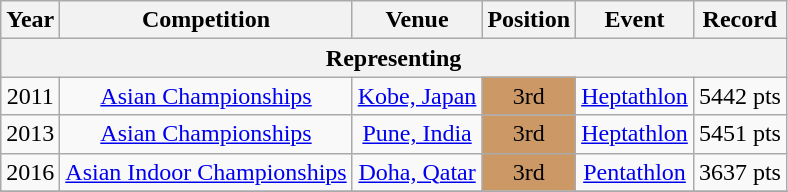<table class="wikitable sortable" style=text-align:center>
<tr>
<th>Year</th>
<th>Competition</th>
<th>Venue</th>
<th>Position</th>
<th>Event</th>
<th>Record</th>
</tr>
<tr>
<th colspan="6">Representing </th>
</tr>
<tr>
<td>2011</td>
<td><a href='#'>Asian Championships</a></td>
<td><a href='#'>Kobe, Japan</a></td>
<td bgcolor="cc9966">3rd</td>
<td><a href='#'>Heptathlon</a></td>
<td>5442 pts</td>
</tr>
<tr>
<td>2013</td>
<td><a href='#'>Asian Championships</a></td>
<td><a href='#'>Pune, India</a></td>
<td bgcolor="cc9966">3rd</td>
<td><a href='#'>Heptathlon</a></td>
<td>5451 pts</td>
</tr>
<tr>
<td>2016</td>
<td><a href='#'>Asian Indoor Championships</a></td>
<td><a href='#'>Doha, Qatar</a></td>
<td bgcolor="cc9966">3rd</td>
<td><a href='#'>Pentathlon</a></td>
<td>3637 pts</td>
</tr>
<tr>
</tr>
</table>
